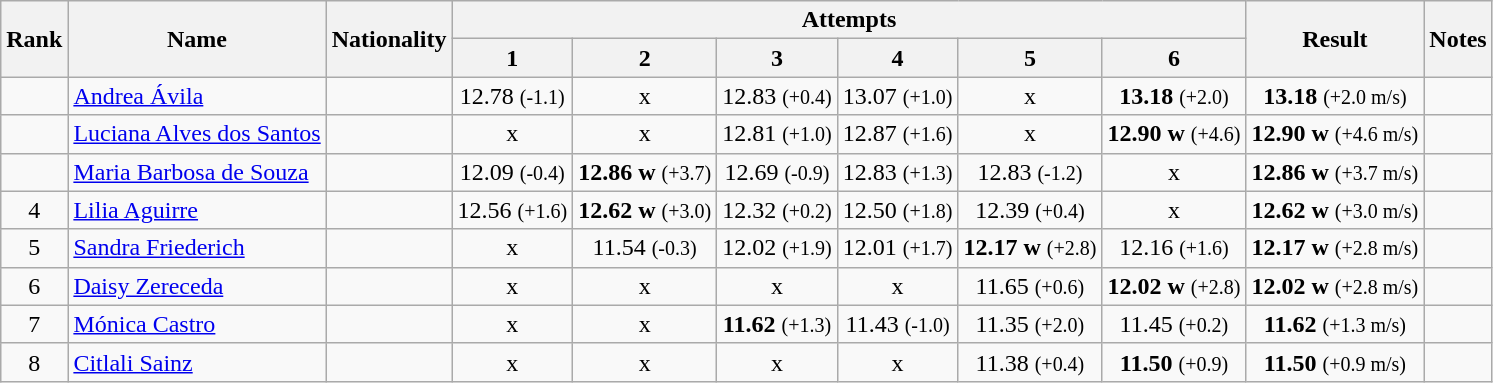<table class="wikitable sortable" style="text-align:center">
<tr>
<th rowspan=2>Rank</th>
<th rowspan=2>Name</th>
<th rowspan=2>Nationality</th>
<th colspan=6>Attempts</th>
<th rowspan=2>Result</th>
<th rowspan=2>Notes</th>
</tr>
<tr>
<th>1</th>
<th>2</th>
<th>3</th>
<th>4</th>
<th>5</th>
<th>6</th>
</tr>
<tr>
<td align=center></td>
<td align=left><a href='#'>Andrea Ávila</a></td>
<td align=left></td>
<td>12.78 <small>(-1.1)</small></td>
<td>x</td>
<td>12.83 <small>(+0.4)</small></td>
<td>13.07 <small>(+1.0)</small></td>
<td>x</td>
<td><strong>13.18</strong> <small>(+2.0)</small></td>
<td><strong>13.18</strong> <small>(+2.0 m/s)</small></td>
<td></td>
</tr>
<tr>
<td align=center></td>
<td align=left><a href='#'>Luciana Alves dos Santos</a></td>
<td align=left></td>
<td>x</td>
<td>x</td>
<td>12.81 <small>(+1.0)</small></td>
<td>12.87 <small>(+1.6)</small></td>
<td>x</td>
<td><strong>12.90</strong> <strong>w</strong> <small>(+4.6)</small></td>
<td><strong>12.90</strong> <strong>w</strong> <small>(+4.6 m/s)</small></td>
<td></td>
</tr>
<tr>
<td align=center></td>
<td align=left><a href='#'>Maria Barbosa de Souza</a></td>
<td align=left></td>
<td>12.09 <small>(-0.4)</small></td>
<td><strong>12.86</strong> <strong>w</strong> <small>(+3.7)</small></td>
<td>12.69 <small>(-0.9)</small></td>
<td>12.83 <small>(+1.3)</small></td>
<td>12.83 <small>(-1.2)</small></td>
<td>x</td>
<td><strong>12.86</strong> <strong>w</strong> <small>(+3.7 m/s)</small></td>
<td></td>
</tr>
<tr>
<td align=center>4</td>
<td align=left><a href='#'>Lilia Aguirre</a></td>
<td align=left></td>
<td>12.56 <small>(+1.6)</small></td>
<td><strong>12.62</strong> <strong>w</strong> <small>(+3.0)</small></td>
<td>12.32 <small>(+0.2)</small></td>
<td>12.50 <small>(+1.8)</small></td>
<td>12.39 <small>(+0.4)</small></td>
<td>x</td>
<td><strong>12.62</strong> <strong>w</strong> <small>(+3.0 m/s)</small></td>
<td></td>
</tr>
<tr>
<td align=center>5</td>
<td align=left><a href='#'>Sandra Friederich</a></td>
<td align=left></td>
<td>x</td>
<td>11.54 <small>(-0.3)</small></td>
<td>12.02 <small>(+1.9)</small></td>
<td>12.01 <small>(+1.7)</small></td>
<td><strong>12.17</strong> <strong>w</strong> <small>(+2.8)</small></td>
<td>12.16 <small>(+1.6)</small></td>
<td><strong>12.17</strong> <strong>w</strong> <small>(+2.8 m/s)</small></td>
<td></td>
</tr>
<tr>
<td align=center>6</td>
<td align=left><a href='#'>Daisy Zereceda</a></td>
<td align=left></td>
<td>x</td>
<td>x</td>
<td>x</td>
<td>x</td>
<td>11.65 <small>(+0.6)</small></td>
<td><strong>12.02</strong> <strong>w</strong> <small>(+2.8)</small></td>
<td><strong>12.02</strong> <strong>w</strong> <small>(+2.8 m/s)</small></td>
<td></td>
</tr>
<tr>
<td align=center>7</td>
<td align=left><a href='#'>Mónica Castro</a></td>
<td align=left></td>
<td>x</td>
<td>x</td>
<td><strong>11.62</strong> <small>(+1.3)</small></td>
<td>11.43 <small>(-1.0)</small></td>
<td>11.35 <small>(+2.0)</small></td>
<td>11.45 <small>(+0.2)</small></td>
<td><strong>11.62</strong> <small>(+1.3 m/s)</small></td>
<td></td>
</tr>
<tr>
<td align=center>8</td>
<td align=left><a href='#'>Citlali Sainz</a></td>
<td align=left></td>
<td>x</td>
<td>x</td>
<td>x</td>
<td>x</td>
<td>11.38 <small>(+0.4)</small></td>
<td><strong>11.50</strong> <small>(+0.9)</small></td>
<td><strong>11.50</strong> <small>(+0.9 m/s)</small></td>
<td></td>
</tr>
</table>
